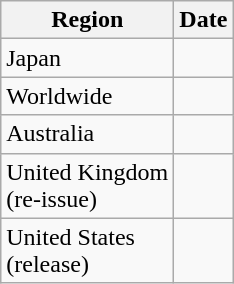<table class="wikitable sortable">
<tr>
<th>Region</th>
<th>Date</th>
</tr>
<tr>
<td>Japan</td>
<td></td>
</tr>
<tr>
<td>Worldwide</td>
<td></td>
</tr>
<tr>
<td>Australia</td>
<td></td>
</tr>
<tr>
<td>United Kingdom <br>(re-issue)</td>
<td></td>
</tr>
<tr>
<td>United States <br>(release)</td>
<td></td>
</tr>
</table>
